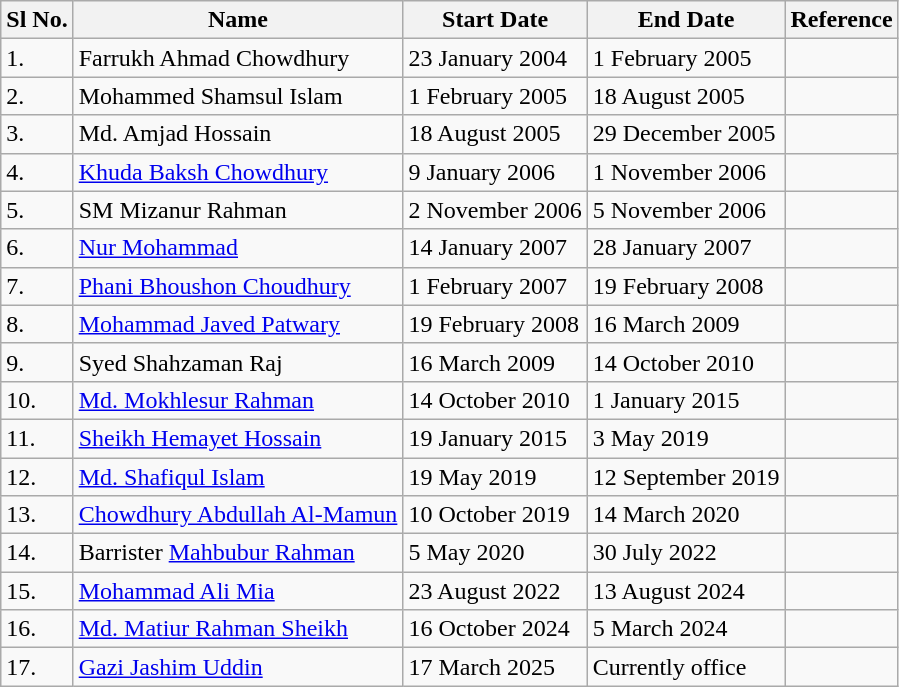<table class="wikitable">
<tr>
<th>Sl No.</th>
<th>Name</th>
<th>Start Date</th>
<th>End Date</th>
<th>Reference</th>
</tr>
<tr>
<td>1.</td>
<td>Farrukh Ahmad Chowdhury</td>
<td>23 January 2004</td>
<td>1 February 2005</td>
<td></td>
</tr>
<tr>
<td>2.</td>
<td>Mohammed Shamsul Islam</td>
<td>1 February 2005</td>
<td>18 August 2005</td>
<td></td>
</tr>
<tr>
<td>3.</td>
<td>Md. Amjad Hossain</td>
<td>18 August 2005</td>
<td>29 December 2005</td>
<td></td>
</tr>
<tr>
<td>4.</td>
<td><a href='#'>Khuda Baksh Chowdhury</a></td>
<td>9 January 2006</td>
<td>1 November 2006</td>
<td></td>
</tr>
<tr>
<td>5.</td>
<td>SM Mizanur Rahman</td>
<td>2 November 2006</td>
<td>5 November 2006</td>
<td></td>
</tr>
<tr>
<td>6.</td>
<td><a href='#'>Nur Mohammad</a></td>
<td>14 January 2007</td>
<td>28 January 2007</td>
<td></td>
</tr>
<tr>
<td>7.</td>
<td><a href='#'>Phani Bhoushon Choudhury</a></td>
<td>1 February 2007</td>
<td>19 February 2008</td>
<td></td>
</tr>
<tr>
<td>8.</td>
<td><a href='#'>Mohammad Javed Patwary</a></td>
<td>19 February 2008</td>
<td>16 March 2009</td>
<td></td>
</tr>
<tr>
<td>9.</td>
<td>Syed Shahzaman Raj</td>
<td>16 March 2009</td>
<td>14 October 2010</td>
<td></td>
</tr>
<tr>
<td>10.</td>
<td><a href='#'>Md. Mokhlesur Rahman</a></td>
<td>14 October 2010</td>
<td>1 January 2015</td>
<td></td>
</tr>
<tr>
<td>11.</td>
<td><a href='#'>Sheikh Hemayet Hossain</a></td>
<td>19 January 2015</td>
<td>3 May 2019</td>
<td></td>
</tr>
<tr>
<td>12.</td>
<td><a href='#'>Md. Shafiqul Islam</a></td>
<td>19 May 2019</td>
<td>12 September 2019</td>
<td></td>
</tr>
<tr>
<td>13.</td>
<td><a href='#'>Chowdhury Abdullah Al-Mamun</a></td>
<td>10 October 2019</td>
<td>14 March 2020</td>
<td></td>
</tr>
<tr>
<td>14.</td>
<td>Barrister <a href='#'>Mahbubur Rahman</a></td>
<td>5 May 2020</td>
<td>30 July 2022</td>
<td></td>
</tr>
<tr>
<td>15.</td>
<td><a href='#'>Mohammad Ali Mia</a></td>
<td>23 August 2022</td>
<td>13 August 2024</td>
<td></td>
</tr>
<tr>
<td>16.</td>
<td><a href='#'>Md. Matiur Rahman Sheikh</a></td>
<td>16 October 2024</td>
<td>5 March 2024</td>
<td></td>
</tr>
<tr>
<td>17.</td>
<td><a href='#'>Gazi Jashim Uddin</a></td>
<td>17 March 2025</td>
<td>Currently office</td>
<td></td>
</tr>
</table>
